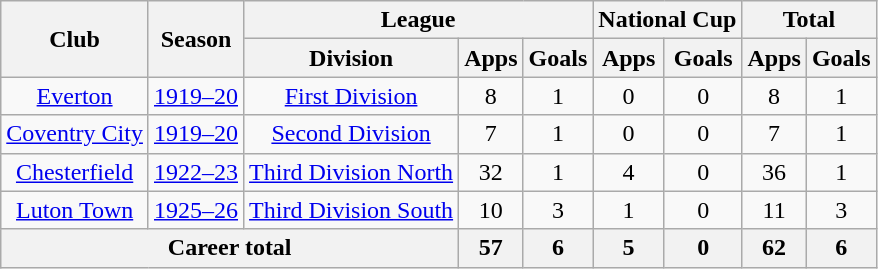<table class="wikitable" style="text-align:center">
<tr>
<th rowspan="2">Club</th>
<th rowspan="2">Season</th>
<th colspan="3">League</th>
<th colspan="2">National Cup</th>
<th colspan="2">Total</th>
</tr>
<tr>
<th>Division</th>
<th>Apps</th>
<th>Goals</th>
<th>Apps</th>
<th>Goals</th>
<th>Apps</th>
<th>Goals</th>
</tr>
<tr>
<td><a href='#'>Everton</a></td>
<td><a href='#'>1919–20</a></td>
<td><a href='#'>First Division</a></td>
<td>8</td>
<td>1</td>
<td>0</td>
<td>0</td>
<td>8</td>
<td>1</td>
</tr>
<tr>
<td><a href='#'>Coventry City</a></td>
<td><a href='#'>1919–20</a></td>
<td><a href='#'>Second Division</a></td>
<td>7</td>
<td>1</td>
<td>0</td>
<td>0</td>
<td>7</td>
<td>1</td>
</tr>
<tr>
<td><a href='#'>Chesterfield</a></td>
<td><a href='#'>1922–23</a></td>
<td><a href='#'>Third Division North</a></td>
<td>32</td>
<td>1</td>
<td>4</td>
<td>0</td>
<td>36</td>
<td>1</td>
</tr>
<tr>
<td><a href='#'>Luton Town</a></td>
<td><a href='#'>1925–26</a></td>
<td><a href='#'>Third Division South</a></td>
<td>10</td>
<td>3</td>
<td>1</td>
<td>0</td>
<td>11</td>
<td>3</td>
</tr>
<tr>
<th colspan="3">Career total</th>
<th>57</th>
<th>6</th>
<th>5</th>
<th>0</th>
<th>62</th>
<th>6</th>
</tr>
</table>
